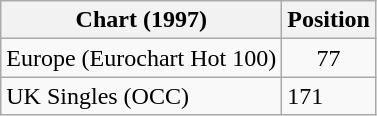<table class="wikitable sortable">
<tr>
<th>Chart (1997)</th>
<th>Position</th>
</tr>
<tr>
<td>Europe (Eurochart Hot 100)</td>
<td align="center">77</td>
</tr>
<tr>
<td>UK Singles (OCC)</td>
<td>171</td>
</tr>
</table>
